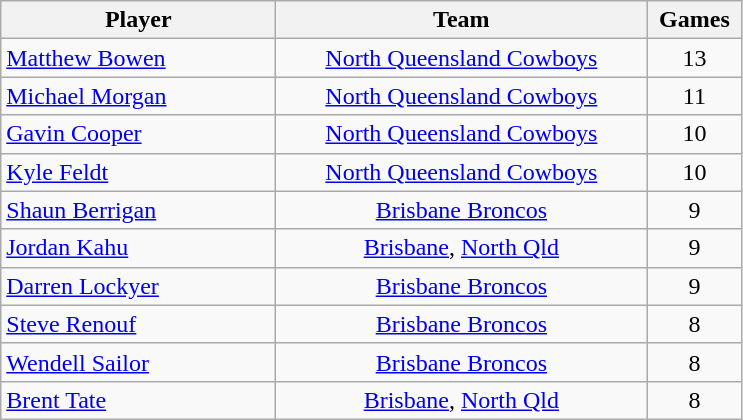<table class="wikitable" style="text-align:center;">
<tr>
<th style="width:11em">Player</th>
<th style="width:15em">Team</th>
<th style="width:3.5em">Games</th>
</tr>
<tr>
<td style="text-align:left;"><a href='#'>Matthew Bowen</a></td>
<td> <a href='#'>North Queensland Cowboys</a></td>
<td>13</td>
</tr>
<tr>
<td style="text-align:left;"><a href='#'>Michael Morgan</a></td>
<td> <a href='#'>North Queensland Cowboys</a></td>
<td>11</td>
</tr>
<tr>
<td style="text-align:left;"><a href='#'>Gavin Cooper</a></td>
<td> <a href='#'>North Queensland Cowboys</a></td>
<td>10</td>
</tr>
<tr>
<td style="text-align:left;"><a href='#'>Kyle Feldt</a></td>
<td> <a href='#'>North Queensland Cowboys</a></td>
<td>10</td>
</tr>
<tr>
<td style="text-align:left;"><a href='#'>Shaun Berrigan</a></td>
<td> <a href='#'>Brisbane Broncos</a></td>
<td>9</td>
</tr>
<tr>
<td style="text-align:left;"><a href='#'>Jordan Kahu</a></td>
<td> <a href='#'>Brisbane</a>,  <a href='#'>North Qld</a></td>
<td>9</td>
</tr>
<tr>
<td style="text-align:left;"><a href='#'>Darren Lockyer</a></td>
<td> <a href='#'>Brisbane Broncos</a></td>
<td>9</td>
</tr>
<tr>
<td style="text-align:left;"><a href='#'>Steve Renouf</a></td>
<td> <a href='#'>Brisbane Broncos</a></td>
<td>8</td>
</tr>
<tr>
<td style="text-align:left;"><a href='#'>Wendell Sailor</a></td>
<td> <a href='#'>Brisbane Broncos</a></td>
<td>8</td>
</tr>
<tr>
<td style="text-align:left;"><a href='#'>Brent Tate</a></td>
<td> <a href='#'>Brisbane</a>,  <a href='#'>North Qld</a></td>
<td>8</td>
</tr>
</table>
